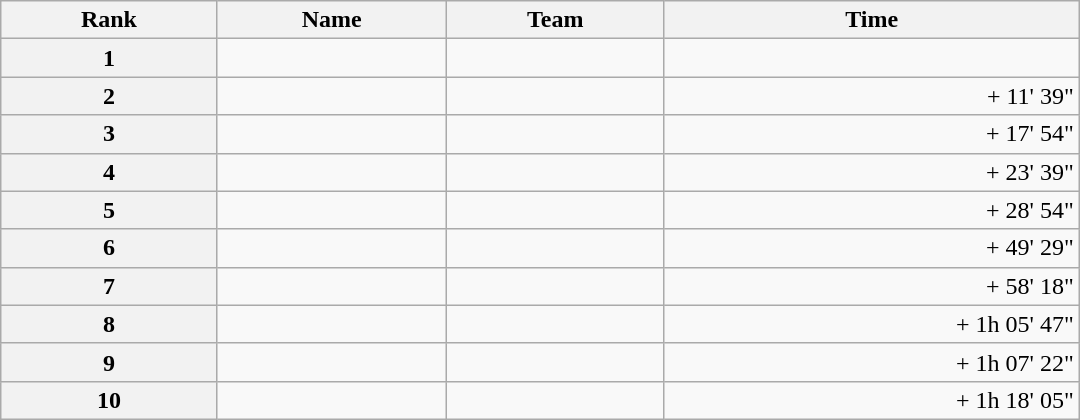<table class="wikitable" style="width:45em;margin-bottom:0;">
<tr>
<th>Rank</th>
<th>Name</th>
<th>Team</th>
<th>Time</th>
</tr>
<tr>
<th style="text-align:center">1</th>
<td></td>
<td></td>
<td align="right"></td>
</tr>
<tr>
<th style="text-align:center">2</th>
<td></td>
<td></td>
<td align="right">+ 11' 39"</td>
</tr>
<tr>
<th style="text-align:center">3</th>
<td></td>
<td></td>
<td align="right">+ 17' 54"</td>
</tr>
<tr>
<th style="text-align:center">4</th>
<td></td>
<td></td>
<td align="right">+ 23' 39"</td>
</tr>
<tr>
<th style="text-align:center">5</th>
<td></td>
<td></td>
<td align="right">+ 28' 54"</td>
</tr>
<tr>
<th style="text-align:center">6</th>
<td></td>
<td></td>
<td align="right">+ 49' 29"</td>
</tr>
<tr>
<th style="text-align:center">7</th>
<td></td>
<td></td>
<td align="right">+ 58' 18"</td>
</tr>
<tr>
<th style="text-align:center">8</th>
<td></td>
<td></td>
<td align="right">+ 1h 05' 47"</td>
</tr>
<tr>
<th style="text-align:center">9</th>
<td></td>
<td></td>
<td align="right">+ 1h 07' 22"</td>
</tr>
<tr>
<th style="text-align:center">10</th>
<td></td>
<td></td>
<td align="right">+ 1h 18' 05"</td>
</tr>
</table>
